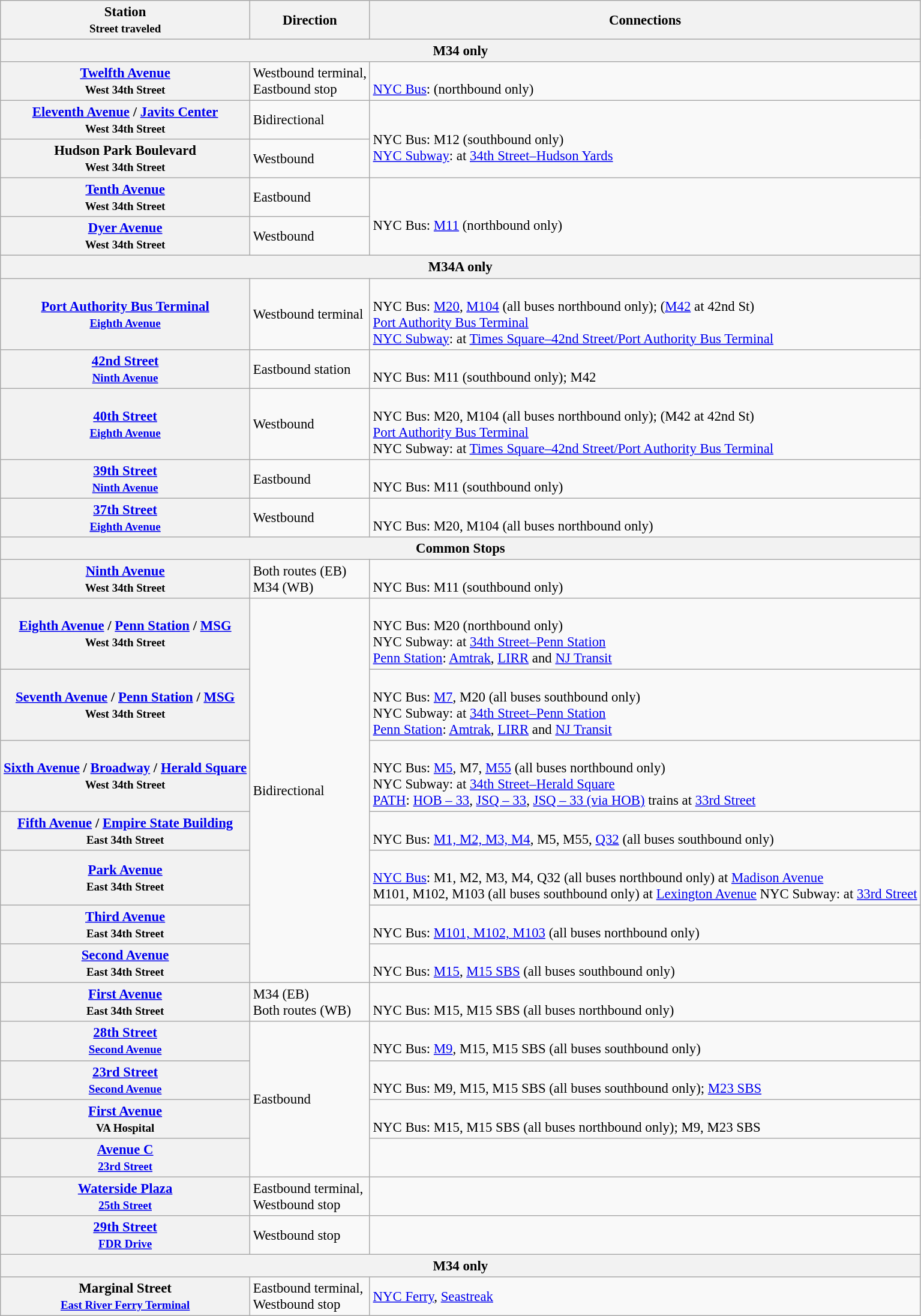<table class="wikitable collapsible" style="font-size: 95%;">
<tr>
<th>Station<br><small>Street traveled</small></th>
<th>Direction</th>
<th>Connections</th>
</tr>
<tr>
<th colspan="3">M34 only</th>
</tr>
<tr>
<th><a href='#'>Twelfth Avenue</a><br><small>West 34th Street</small></th>
<td>Westbound terminal,<br>Eastbound stop</td>
<td><br><a href='#'>NYC Bus</a>:  (northbound only)</td>
</tr>
<tr>
<th><a href='#'>Eleventh Avenue</a> / <a href='#'>Javits Center</a><br><small>West 34th Street</small></th>
<td>Bidirectional</td>
<td rowspan=2><br>NYC Bus: M12 (southbound only)<br><a href='#'>NYC Subway</a>:  at <a href='#'>34th Street–Hudson Yards</a></td>
</tr>
<tr>
<th>Hudson Park Boulevard<br><small>West 34th Street</small></th>
<td>Westbound</td>
</tr>
<tr>
<th><a href='#'>Tenth Avenue</a><br><small>West 34th Street</small></th>
<td>Eastbound</td>
<td rowspan="2"><br>NYC Bus: <a href='#'>M11</a> (northbound only)</td>
</tr>
<tr>
<th><a href='#'>Dyer Avenue</a><br><small>West 34th Street</small></th>
<td>Westbound</td>
</tr>
<tr>
<th colspan="3">M34A only</th>
</tr>
<tr>
<th><a href='#'>Port Authority Bus Terminal</a><br><small><a href='#'>Eighth Avenue</a></small></th>
<td>Westbound terminal</td>
<td><br>NYC Bus: <a href='#'>M20</a>, <a href='#'>M104</a> (all buses northbound only); (<a href='#'>M42</a> at 42nd St)<br><a href='#'>Port Authority Bus Terminal</a><br><a href='#'>NYC Subway</a>:  at <a href='#'>Times Square–42nd Street/Port Authority Bus Terminal</a></td>
</tr>
<tr>
<th><a href='#'>42nd Street</a><br><small><a href='#'>Ninth Avenue</a></small></th>
<td>Eastbound station</td>
<td><br>NYC Bus: M11 (southbound only); M42</td>
</tr>
<tr>
<th><a href='#'>40th Street</a><br><small><a href='#'>Eighth Avenue</a></small></th>
<td>Westbound</td>
<td><br>NYC Bus: M20, M104 (all buses northbound only); (M42 at 42nd St)<br><a href='#'>Port Authority Bus Terminal</a><br>NYC Subway:  at <a href='#'>Times Square–42nd Street/Port Authority Bus Terminal</a></td>
</tr>
<tr>
<th><a href='#'>39th Street</a><br><small><a href='#'>Ninth Avenue</a></small></th>
<td>Eastbound</td>
<td><br>NYC Bus: M11 (southbound only)</td>
</tr>
<tr>
<th><a href='#'>37th Street</a><br><small><a href='#'>Eighth Avenue</a></small></th>
<td>Westbound</td>
<td><br>NYC Bus: M20, M104 (all buses northbound only)</td>
</tr>
<tr>
<th colspan="3">Common Stops</th>
</tr>
<tr>
<th><a href='#'>Ninth Avenue</a><br><small>West 34th Street</small></th>
<td>Both routes (EB)<br>M34 (WB)</td>
<td><br>NYC Bus: M11 (southbound only)</td>
</tr>
<tr>
<th><a href='#'>Eighth Avenue</a> / <a href='#'>Penn Station</a> / <a href='#'>MSG</a><br><small>West 34th Street</small></th>
<td rowspan="7">Bidirectional</td>
<td><br>NYC Bus: M20 (northbound only)<br>NYC Subway:   at <a href='#'>34th Street–Penn Station</a><br><a href='#'>Penn Station</a>: <a href='#'>Amtrak</a>, <a href='#'>LIRR</a> and <a href='#'>NJ Transit</a></td>
</tr>
<tr>
<th><a href='#'>Seventh Avenue</a> / <a href='#'>Penn Station</a> / <a href='#'>MSG</a><br><small>West 34th Street</small></th>
<td><br>NYC Bus: <a href='#'>M7</a>, M20 (all buses southbound only)<br>NYC Subway:  at <a href='#'>34th Street–Penn Station</a><br><a href='#'>Penn Station</a>: <a href='#'>Amtrak</a>, <a href='#'>LIRR</a> and <a href='#'>NJ Transit</a></td>
</tr>
<tr>
<th><a href='#'>Sixth Avenue</a> / <a href='#'>Broadway</a> / <a href='#'>Herald Square</a><br><small>West 34th Street</small></th>
<td><br>NYC Bus: <a href='#'>M5</a>, M7, <a href='#'>M55</a> (all buses northbound only)<br>NYC Subway:  at <a href='#'>34th Street–Herald Square</a><br><a href='#'>PATH</a>: <a href='#'>HOB – 33</a>, <a href='#'>JSQ – 33</a>, <a href='#'>JSQ – 33 (via HOB)</a> trains at <a href='#'>33rd Street</a></td>
</tr>
<tr>
<th><a href='#'>Fifth Avenue</a> / <a href='#'>Empire State Building</a><br><small>East 34th Street</small></th>
<td><br>NYC Bus: <a href='#'>M1, M2, M3, M4</a>, M5, M55, <a href='#'>Q32</a> (all buses southbound only)</td>
</tr>
<tr>
<th><a href='#'>Park Avenue</a><br><small>East 34th Street</small></th>
<td><br><a href='#'>NYC Bus</a>: M1, M2, M3, M4, Q32 (all buses northbound only) at <a href='#'>Madison Avenue</a><br> M101, M102, M103 (all buses southbound only) at <a href='#'>Lexington Avenue</a> NYC Subway:  at <a href='#'>33rd Street</a><br></td>
</tr>
<tr>
<th><a href='#'>Third Avenue</a><br><small>East 34th Street</small></th>
<td><br>NYC Bus: <a href='#'>M101, M102, M103</a>  (all buses northbound only)</td>
</tr>
<tr>
<th><a href='#'>Second Avenue</a><br><small>East 34th Street</small></th>
<td><br>NYC Bus: <a href='#'>M15</a>, <a href='#'>M15 SBS</a> (all buses southbound only)</td>
</tr>
<tr>
<th><a href='#'>First Avenue</a><br><small>East 34th Street</small></th>
<td>M34 (EB) <br> Both routes (WB)</td>
<td><br>NYC Bus: M15, M15 SBS (all buses northbound only)</td>
</tr>
<tr>
<th><a href='#'>28th Street</a><br><small><a href='#'>Second Avenue</a></small></th>
<td rowspan="4">Eastbound</td>
<td><br>NYC Bus: <a href='#'>M9</a>, M15, M15 SBS (all buses southbound only)</td>
</tr>
<tr>
<th><a href='#'>23rd Street</a><br><small><a href='#'>Second Avenue</a></small></th>
<td><br>NYC Bus: M9, M15, M15 SBS (all buses southbound only); <a href='#'>M23 SBS</a></td>
</tr>
<tr>
<th><a href='#'>First Avenue</a><br><small>VA Hospital</small></th>
<td><br>NYC Bus: M15, M15 SBS (all buses northbound only); M9, M23 SBS</td>
</tr>
<tr>
<th><a href='#'>Avenue C</a><br><small><a href='#'>23rd Street</a></small></th>
<td></td>
</tr>
<tr>
<th><a href='#'>Waterside Plaza</a><br><small><a href='#'>25th Street</a></small></th>
<td>Eastbound terminal,<br>Westbound stop</td>
<td></td>
</tr>
<tr>
<th><a href='#'>29th Street</a><br><small><a href='#'>FDR Drive</a></small></th>
<td>Westbound stop</td>
<td></td>
</tr>
<tr>
<th colspan="3">M34 only</th>
</tr>
<tr>
<th>Marginal Street<br><small><a href='#'>East River Ferry Terminal</a></small></th>
<td>Eastbound terminal,<br>Westbound stop</td>
<td><a href='#'>NYC Ferry</a>, <a href='#'>Seastreak</a></td>
</tr>
</table>
